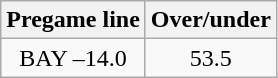<table class="wikitable">
<tr align="center">
<th style=>Pregame line</th>
<th style=>Over/under</th>
</tr>
<tr align="center">
<td>BAY –14.0</td>
<td>53.5</td>
</tr>
</table>
